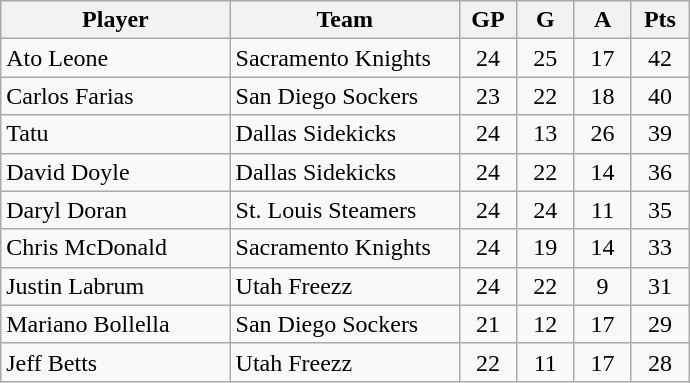<table class="wikitable">
<tr>
<th width="30%">Player</th>
<th width="30%">Team</th>
<th width="7.5%">GP</th>
<th width="7.5%">G</th>
<th width="7.5%">A</th>
<th width="7.5%">Pts</th>
</tr>
<tr align=center>
<td align=left>Ato Leone</td>
<td align=left>Sacramento Knights</td>
<td>24</td>
<td>25</td>
<td>17</td>
<td>42</td>
</tr>
<tr align=center>
<td align=left>Carlos Farias</td>
<td align=left>San Diego Sockers</td>
<td>23</td>
<td>22</td>
<td>18</td>
<td>40</td>
</tr>
<tr align=center>
<td align=left>Tatu</td>
<td align=left>Dallas Sidekicks</td>
<td>24</td>
<td>13</td>
<td>26</td>
<td>39</td>
</tr>
<tr align=center>
<td align=left>David Doyle</td>
<td align=left>Dallas Sidekicks</td>
<td>24</td>
<td>22</td>
<td>14</td>
<td>36</td>
</tr>
<tr align=center>
<td align=left>Daryl Doran</td>
<td align=left>St. Louis Steamers</td>
<td>24</td>
<td>24</td>
<td>11</td>
<td>35</td>
</tr>
<tr align=center>
<td align=left>Chris McDonald</td>
<td align=left>Sacramento Knights</td>
<td>24</td>
<td>19</td>
<td>14</td>
<td>33</td>
</tr>
<tr align=center>
<td align=left>Justin Labrum</td>
<td align=left>Utah Freezz</td>
<td>24</td>
<td>22</td>
<td>9</td>
<td>31</td>
</tr>
<tr align=center>
<td align=left>Mariano Bollella</td>
<td align=left>San Diego Sockers</td>
<td>21</td>
<td>12</td>
<td>17</td>
<td>29</td>
</tr>
<tr align=center>
<td align=left>Jeff Betts</td>
<td align=left>Utah Freezz</td>
<td>22</td>
<td>11</td>
<td>17</td>
<td>28</td>
</tr>
</table>
